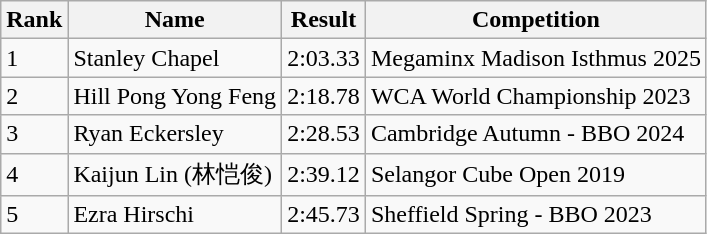<table class="wikitable">
<tr>
<th>Rank</th>
<th>Name</th>
<th>Result</th>
<th>Competition</th>
</tr>
<tr>
<td>1</td>
<td> Stanley Chapel</td>
<td>2:03.33</td>
<td> Megaminx Madison Isthmus 2025</td>
</tr>
<tr>
<td>2</td>
<td> Hill Pong Yong Feng</td>
<td>2:18.78</td>
<td> WCA World Championship 2023</td>
</tr>
<tr>
<td>3</td>
<td> Ryan Eckersley</td>
<td>2:28.53</td>
<td> Cambridge Autumn - BBO 2024</td>
</tr>
<tr>
<td>4</td>
<td> Kaijun Lin (林恺俊)</td>
<td>2:39.12</td>
<td> Selangor Cube Open 2019</td>
</tr>
<tr>
<td>5</td>
<td> Ezra Hirschi</td>
<td>2:45.73</td>
<td> Sheffield Spring - BBO 2023</td>
</tr>
</table>
